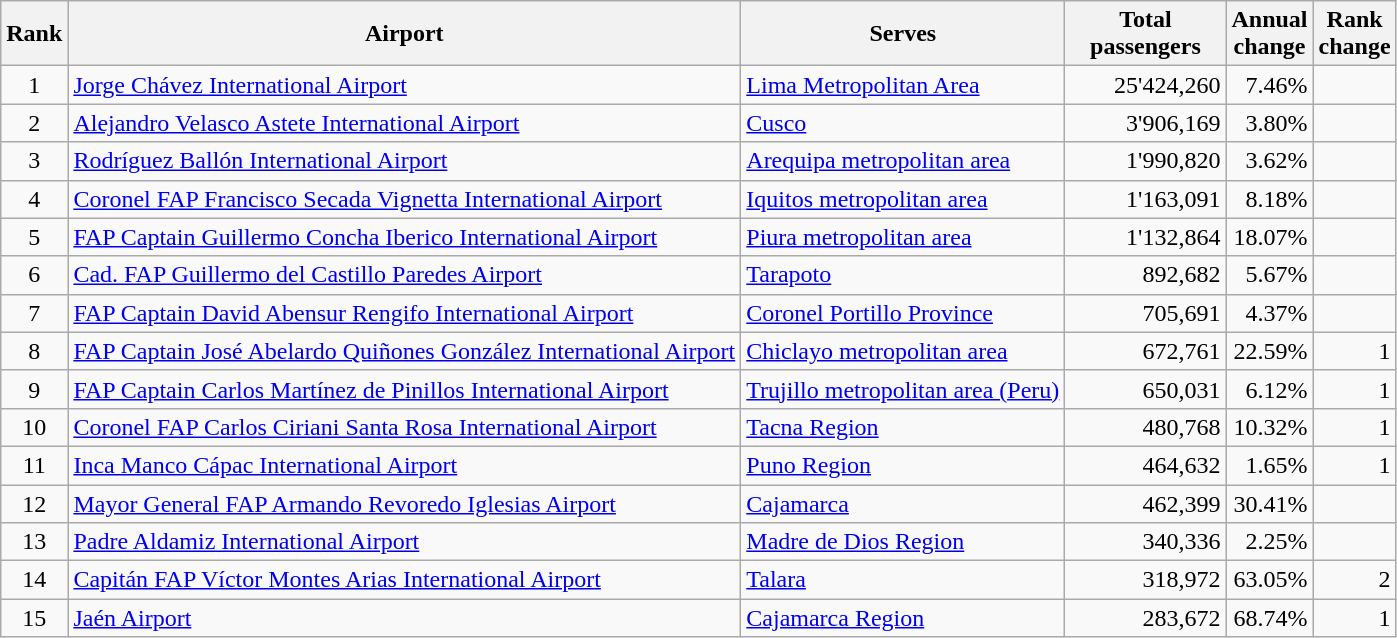<table class="wikitable sortable">
<tr>
<th>Rank</th>
<th>Airport</th>
<th>Serves</th>
<th style="width:100px">Total<br>passengers</th>
<th>Annual<br>change</th>
<th>Rank<br>change</th>
</tr>
<tr>
<td align="center">1</td>
<td><a href='#'>Jorge Chávez International Airport</a></td>
<td><a href='#'>Lima Metropolitan Area</a></td>
<td align="right">25'424,260</td>
<td align="right">7.46%</td>
<td align="right"></td>
</tr>
<tr>
<td align="center">2</td>
<td><a href='#'>Alejandro Velasco Astete International Airport</a></td>
<td><a href='#'>Cusco</a></td>
<td align="right">3'906,169</td>
<td align="right">3.80%</td>
<td align="right"></td>
</tr>
<tr>
<td align="center">3</td>
<td><a href='#'>Rodríguez Ballón International Airport</a></td>
<td><a href='#'>Arequipa metropolitan area</a></td>
<td align="right">1'990,820</td>
<td align="right">3.62%</td>
<td align="right"></td>
</tr>
<tr>
<td align="center">4</td>
<td><a href='#'>Coronel FAP Francisco Secada Vignetta International Airport</a></td>
<td><a href='#'>Iquitos metropolitan area</a></td>
<td align="right">1'163,091</td>
<td align="right">8.18%</td>
<td align="right"></td>
</tr>
<tr>
<td align="center">5</td>
<td><a href='#'>FAP Captain Guillermo Concha Iberico International Airport</a></td>
<td><a href='#'>Piura metropolitan area</a></td>
<td align="right">1'132,864</td>
<td align="right">18.07%</td>
<td align="right"></td>
</tr>
<tr>
<td align="center">6</td>
<td><a href='#'>Cad. FAP Guillermo del Castillo Paredes Airport</a></td>
<td><a href='#'>Tarapoto</a></td>
<td align="right">892,682</td>
<td align="right">5.67%</td>
<td align="right"></td>
</tr>
<tr>
<td align="center">7</td>
<td><a href='#'>FAP Captain David Abensur Rengifo International Airport</a></td>
<td><a href='#'>Coronel Portillo Province</a></td>
<td align="right">705,691</td>
<td align="right">4.37%</td>
<td align="right"></td>
</tr>
<tr>
<td align="center">8</td>
<td><a href='#'>FAP Captain José Abelardo Quiñones González International Airport</a></td>
<td><a href='#'>Chiclayo metropolitan area</a></td>
<td align="right">672,761</td>
<td align="right">22.59%</td>
<td align="right">1</td>
</tr>
<tr>
<td align="center">9</td>
<td><a href='#'>FAP Captain Carlos Martínez de Pinillos International Airport</a></td>
<td><a href='#'>Trujillo metropolitan area (Peru)</a></td>
<td align="right">650,031</td>
<td align="right">6.12%</td>
<td align="right">1</td>
</tr>
<tr>
<td align="center">10</td>
<td><a href='#'>Coronel FAP Carlos Ciriani Santa Rosa International Airport</a></td>
<td><a href='#'>Tacna Region</a></td>
<td align="right">480,768</td>
<td align="right">10.32%</td>
<td align="right">1</td>
</tr>
<tr>
<td align="center">11</td>
<td><a href='#'>Inca Manco Cápac International Airport</a></td>
<td><a href='#'>Puno Region</a></td>
<td align="right">464,632</td>
<td align="right">1.65%</td>
<td align="right">1</td>
</tr>
<tr>
<td align="center">12</td>
<td><a href='#'>Mayor General FAP Armando Revoredo Iglesias Airport</a></td>
<td><a href='#'>Cajamarca</a></td>
<td align="right">462,399</td>
<td align="right">30.41%</td>
<td align="right"></td>
</tr>
<tr>
<td align="center">13</td>
<td><a href='#'>Padre Aldamiz International Airport</a></td>
<td><a href='#'>Madre de Dios Region</a></td>
<td align="right">340,336</td>
<td align="right">2.25%</td>
<td align="right"></td>
</tr>
<tr>
<td align="center">14</td>
<td><a href='#'>Capitán FAP Víctor Montes Arias International Airport</a></td>
<td><a href='#'>Talara</a></td>
<td align="right">318,972</td>
<td align="right">63.05%</td>
<td align="right">2</td>
</tr>
<tr>
<td align="center">15</td>
<td><a href='#'>Jaén Airport</a></td>
<td><a href='#'>Cajamarca Region</a></td>
<td align="right">283,672</td>
<td align="right">68.74%</td>
<td align="right">1</td>
</tr>
</table>
